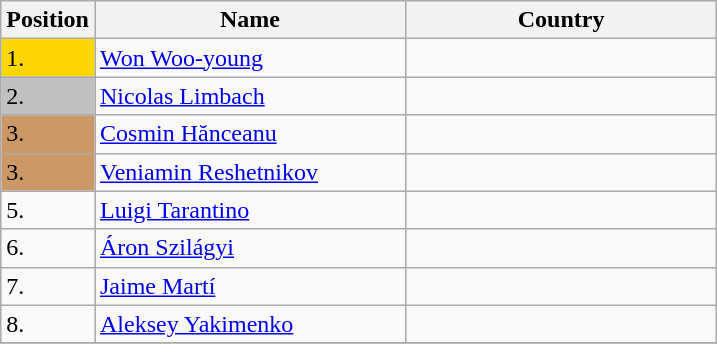<table class="wikitable">
<tr>
<th width="10">Position</th>
<th width="200">Name</th>
<th width="200">Country</th>
</tr>
<tr>
<td bgcolor="gold">1.</td>
<td><a href='#'>Won Woo-young</a></td>
<td></td>
</tr>
<tr>
<td bgcolor="silver">2.</td>
<td><a href='#'>Nicolas Limbach</a></td>
<td></td>
</tr>
<tr>
<td bgcolor="#CC9966">3.</td>
<td><a href='#'>Cosmin Hănceanu</a></td>
<td></td>
</tr>
<tr>
<td bgcolor="#CC9966">3.</td>
<td><a href='#'>Veniamin Reshetnikov</a></td>
<td></td>
</tr>
<tr>
<td>5.</td>
<td><a href='#'>Luigi Tarantino</a></td>
<td></td>
</tr>
<tr>
<td>6.</td>
<td><a href='#'>Áron Szilágyi</a></td>
<td></td>
</tr>
<tr>
<td>7.</td>
<td><a href='#'>Jaime Martí</a></td>
<td></td>
</tr>
<tr>
<td>8.</td>
<td><a href='#'>Aleksey Yakimenko</a></td>
<td></td>
</tr>
<tr>
</tr>
</table>
